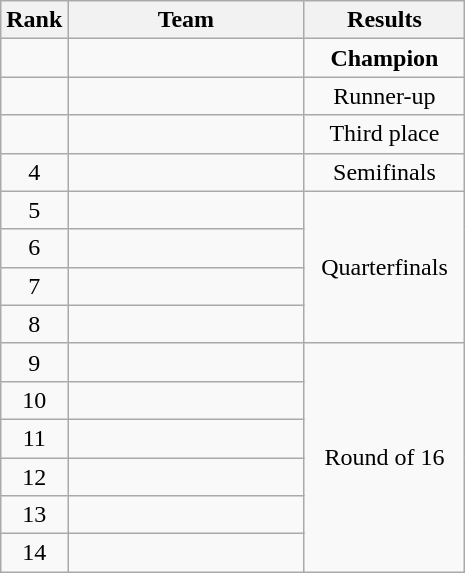<table class="wikitable" style="text-align:center">
<tr>
<th width="25">Rank</th>
<th width="150">Team</th>
<th width="100">Results</th>
</tr>
<tr>
<td></td>
<td align="left"><strong></strong></td>
<td><strong>Champion</strong></td>
</tr>
<tr>
<td></td>
<td align="left"></td>
<td>Runner-up</td>
</tr>
<tr>
<td></td>
<td align="left"></td>
<td>Third place</td>
</tr>
<tr>
<td>4</td>
<td align="left"></td>
<td>Semifinals</td>
</tr>
<tr>
<td>5</td>
<td align="left"></td>
<td rowspan="4">Quarterfinals</td>
</tr>
<tr>
<td>6</td>
<td align="left"></td>
</tr>
<tr>
<td>7</td>
<td align="left"></td>
</tr>
<tr>
<td>8</td>
<td align="left"></td>
</tr>
<tr>
<td>9</td>
<td align="left"></td>
<td rowspan="6">Round of 16</td>
</tr>
<tr>
<td>10</td>
<td align="left"></td>
</tr>
<tr>
<td>11</td>
<td align="left"></td>
</tr>
<tr>
<td>12</td>
<td align="left"></td>
</tr>
<tr>
<td>13</td>
<td align="left"></td>
</tr>
<tr>
<td>14</td>
<td align="left"></td>
</tr>
</table>
